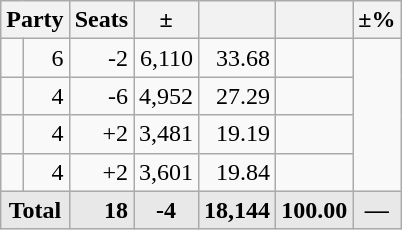<table class=wikitable>
<tr>
<th colspan=2 align=center>Party</th>
<th>Seats</th>
<th>±</th>
<th></th>
<th></th>
<th>±%</th>
</tr>
<tr>
<td></td>
<td align=right>6</td>
<td align=right>-2</td>
<td align=right>6,110</td>
<td align=right>33.68</td>
<td align=right></td>
</tr>
<tr>
<td></td>
<td align=right>4</td>
<td align=right>-6</td>
<td align=right>4,952</td>
<td align=right>27.29</td>
<td align=right></td>
</tr>
<tr>
<td></td>
<td align=right>4</td>
<td align=right>+2</td>
<td align=right>3,481</td>
<td align=right>19.19</td>
<td align=right></td>
</tr>
<tr>
<td></td>
<td align=right>4</td>
<td align=right>+2</td>
<td align=right>3,601</td>
<td align=right>19.84</td>
<td align=right></td>
</tr>
<tr style="font-weight:bold; background:rgb(232,232,232);">
<td colspan=2 align=center>Total</td>
<td align=right>18</td>
<td align=center>-4</td>
<td align=right>18,144</td>
<td align=center>100.00</td>
<td align=center>—</td>
</tr>
</table>
